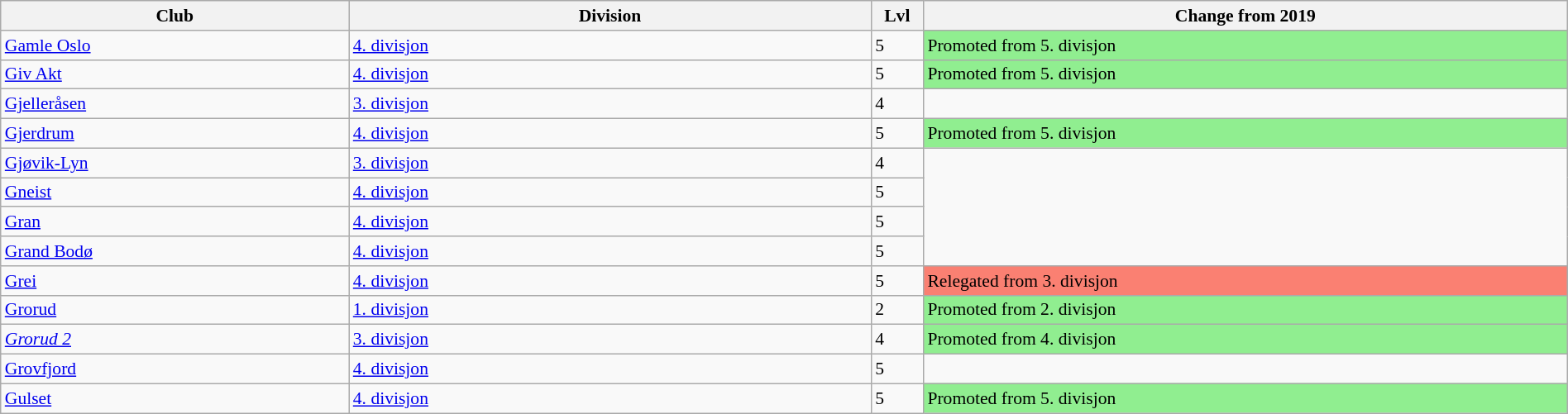<table class="wikitable sortable" width=100% style="font-size:90%">
<tr>
<th width=20%>Club</th>
<th width=30%>Division</th>
<th width=3%>Lvl</th>
<th width=37%>Change from 2019</th>
</tr>
<tr>
<td><a href='#'>Gamle Oslo</a></td>
<td><a href='#'>4. divisjon</a></td>
<td>5</td>
<td style="background:lightgreen">Promoted from 5. divisjon</td>
</tr>
<tr>
<td><a href='#'>Giv Akt</a></td>
<td><a href='#'>4. divisjon</a></td>
<td>5</td>
<td style="background:lightgreen">Promoted from 5. divisjon</td>
</tr>
<tr>
<td><a href='#'>Gjelleråsen</a></td>
<td><a href='#'>3. divisjon</a></td>
<td>4</td>
</tr>
<tr>
<td><a href='#'>Gjerdrum</a></td>
<td><a href='#'>4. divisjon</a></td>
<td>5</td>
<td style="background:lightgreen">Promoted from 5. divisjon</td>
</tr>
<tr>
<td><a href='#'>Gjøvik-Lyn</a></td>
<td><a href='#'>3. divisjon</a></td>
<td>4</td>
</tr>
<tr>
<td><a href='#'>Gneist</a></td>
<td><a href='#'>4. divisjon</a></td>
<td>5</td>
</tr>
<tr>
<td><a href='#'>Gran</a></td>
<td><a href='#'>4. divisjon</a></td>
<td>5</td>
</tr>
<tr>
<td><a href='#'>Grand Bodø</a></td>
<td><a href='#'>4. divisjon</a></td>
<td>5</td>
</tr>
<tr>
<td><a href='#'>Grei</a></td>
<td><a href='#'>4. divisjon</a></td>
<td>5</td>
<td style="background:salmon">Relegated from 3. divisjon</td>
</tr>
<tr>
<td><a href='#'>Grorud</a></td>
<td><a href='#'>1. divisjon</a></td>
<td>2</td>
<td style="background:lightgreen">Promoted from 2. divisjon</td>
</tr>
<tr>
<td><em><a href='#'>Grorud 2</a></em></td>
<td><a href='#'>3. divisjon</a></td>
<td>4</td>
<td style="background:lightgreen">Promoted from 4. divisjon</td>
</tr>
<tr>
<td><a href='#'>Grovfjord</a></td>
<td><a href='#'>4. divisjon</a></td>
<td>5</td>
</tr>
<tr>
<td><a href='#'>Gulset</a></td>
<td><a href='#'>4. divisjon</a></td>
<td>5</td>
<td style="background:lightgreen">Promoted from 5. divisjon</td>
</tr>
</table>
